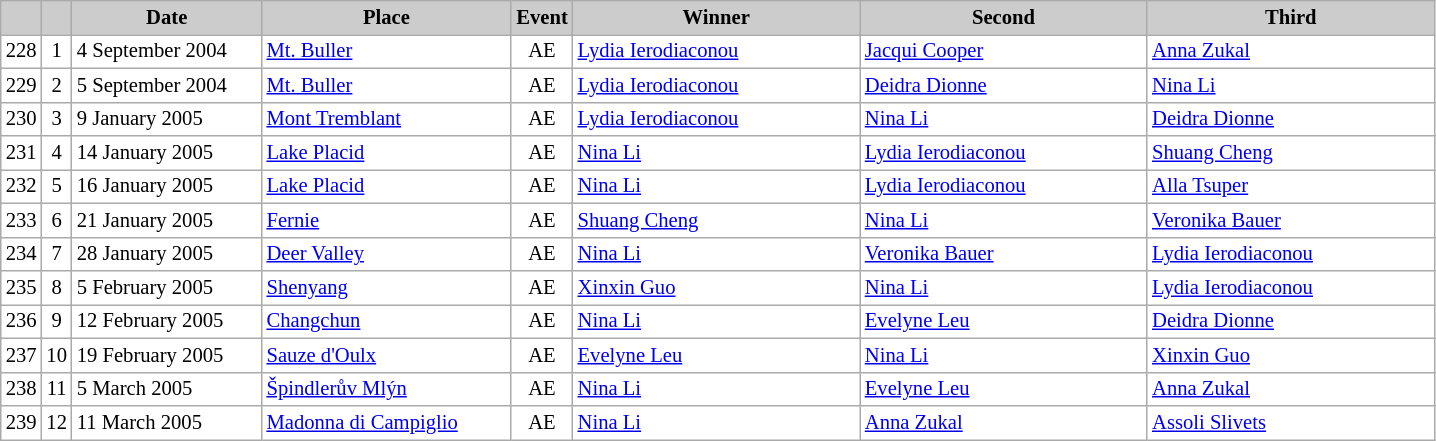<table class="wikitable plainrowheaders" style="background:#fff; font-size:86%; line-height:16px; border:grey solid 1px; border-collapse:collapse;">
<tr style="background:#ccc; text-align:center;">
<th scope="col" style="background:#ccc; width=20 px;"></th>
<th scope="col" style="background:#ccc; width=30 px;"></th>
<th scope="col" style="background:#ccc; width:120px;">Date</th>
<th scope="col" style="background:#ccc; width:160px;">Place</th>
<th scope="col" style="background:#ccc; width:15px;">Event</th>
<th scope="col" style="background:#ccc; width:185px;">Winner</th>
<th scope="col" style="background:#ccc; width:185px;">Second</th>
<th scope="col" style="background:#ccc; width:185px;">Third</th>
</tr>
<tr>
<td align=center>228</td>
<td align=center>1</td>
<td>4 September 2004</td>
<td> <a href='#'>Mt. Buller</a></td>
<td align=center>AE</td>
<td> <a href='#'>Lydia Ierodiaconou</a></td>
<td> <a href='#'>Jacqui Cooper</a></td>
<td> <a href='#'>Anna Zukal</a></td>
</tr>
<tr>
<td align=center>229</td>
<td align=center>2</td>
<td>5 September 2004</td>
<td> <a href='#'>Mt. Buller</a></td>
<td align=center>AE</td>
<td> <a href='#'>Lydia Ierodiaconou</a></td>
<td> <a href='#'>Deidra Dionne</a></td>
<td> <a href='#'>Nina Li</a></td>
</tr>
<tr>
<td align=center>230</td>
<td align=center>3</td>
<td>9 January 2005</td>
<td> <a href='#'>Mont Tremblant</a></td>
<td align=center>AE</td>
<td> <a href='#'>Lydia Ierodiaconou</a></td>
<td> <a href='#'>Nina Li</a></td>
<td> <a href='#'>Deidra Dionne</a></td>
</tr>
<tr>
<td align=center>231</td>
<td align=center>4</td>
<td>14 January 2005</td>
<td> <a href='#'>Lake Placid</a></td>
<td align=center>AE</td>
<td> <a href='#'>Nina Li</a></td>
<td> <a href='#'>Lydia Ierodiaconou</a></td>
<td> <a href='#'>Shuang Cheng</a></td>
</tr>
<tr>
<td align=center>232</td>
<td align=center>5</td>
<td>16 January 2005</td>
<td> <a href='#'>Lake Placid</a></td>
<td align=center>AE</td>
<td> <a href='#'>Nina Li</a></td>
<td> <a href='#'>Lydia Ierodiaconou</a></td>
<td> <a href='#'>Alla Tsuper</a></td>
</tr>
<tr>
<td align=center>233</td>
<td align=center>6</td>
<td>21 January 2005</td>
<td> <a href='#'>Fernie</a></td>
<td align=center>AE</td>
<td> <a href='#'>Shuang Cheng</a></td>
<td> <a href='#'>Nina Li</a></td>
<td> <a href='#'>Veronika Bauer</a></td>
</tr>
<tr>
<td align=center>234</td>
<td align=center>7</td>
<td>28 January 2005</td>
<td> <a href='#'>Deer Valley</a></td>
<td align=center>AE</td>
<td> <a href='#'>Nina Li</a></td>
<td> <a href='#'>Veronika Bauer</a></td>
<td> <a href='#'>Lydia Ierodiaconou</a></td>
</tr>
<tr>
<td align=center>235</td>
<td align=center>8</td>
<td>5 February 2005</td>
<td> <a href='#'>Shenyang</a></td>
<td align=center>AE</td>
<td> <a href='#'>Xinxin Guo</a></td>
<td> <a href='#'>Nina Li</a></td>
<td> <a href='#'>Lydia Ierodiaconou</a></td>
</tr>
<tr>
<td align=center>236</td>
<td align=center>9</td>
<td>12 February 2005</td>
<td> <a href='#'>Changchun</a></td>
<td align=center>AE</td>
<td> <a href='#'>Nina Li</a></td>
<td> <a href='#'>Evelyne Leu</a></td>
<td> <a href='#'>Deidra Dionne</a></td>
</tr>
<tr>
<td align=center>237</td>
<td align=center>10</td>
<td>19 February 2005</td>
<td> <a href='#'>Sauze d'Oulx</a></td>
<td align=center>AE</td>
<td> <a href='#'>Evelyne Leu</a></td>
<td> <a href='#'>Nina Li</a></td>
<td> <a href='#'>Xinxin Guo</a></td>
</tr>
<tr>
<td align=center>238</td>
<td align=center>11</td>
<td>5 March 2005</td>
<td> <a href='#'>Špindlerův Mlýn</a></td>
<td align=center>AE</td>
<td> <a href='#'>Nina Li</a></td>
<td> <a href='#'>Evelyne Leu</a></td>
<td> <a href='#'>Anna Zukal</a></td>
</tr>
<tr>
<td align=center>239</td>
<td align=center>12</td>
<td>11 March 2005</td>
<td> <a href='#'>Madonna di Campiglio</a></td>
<td align=center>AE</td>
<td> <a href='#'>Nina Li</a></td>
<td> <a href='#'>Anna Zukal</a></td>
<td> <a href='#'>Assoli Slivets</a></td>
</tr>
</table>
